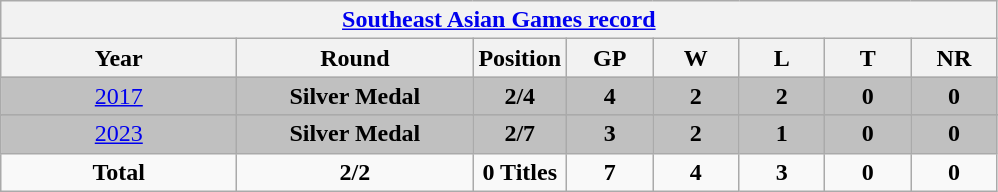<table class="wikitable" style="text-align: center; width=900px;">
<tr>
<th colspan=9><a href='#'>Southeast Asian Games record</a></th>
</tr>
<tr>
<th width=150>Year</th>
<th width=150>Round</th>
<th width=50>Position</th>
<th width=50>GP</th>
<th width=50>W</th>
<th width=50>L</th>
<th width=50>T</th>
<th width=50>NR</th>
</tr>
<tr style="background:silver;">
<td> <a href='#'>2017</a></td>
<td><strong>Silver Medal</strong></td>
<td><strong>2/4</strong></td>
<td><strong>4</strong></td>
<td><strong>2</strong></td>
<td><strong>2</strong></td>
<td><strong>0</strong></td>
<td><strong>0</strong></td>
</tr>
<tr>
</tr>
<tr style="background:silver;">
<td> <a href='#'>2023</a></td>
<td><strong>Silver Medal</strong></td>
<td><strong>2/7</strong></td>
<td><strong>3</strong></td>
<td><strong>2</strong></td>
<td><strong>1</strong></td>
<td><strong>0</strong></td>
<td><strong>0</strong></td>
</tr>
<tr>
<td><strong>Total</strong></td>
<td><strong>2/2</strong></td>
<td><strong>0 Titles</strong></td>
<td><strong>7</strong></td>
<td><strong>4</strong></td>
<td><strong>3</strong></td>
<td><strong>0</strong></td>
<td><strong>0</strong></td>
</tr>
</table>
